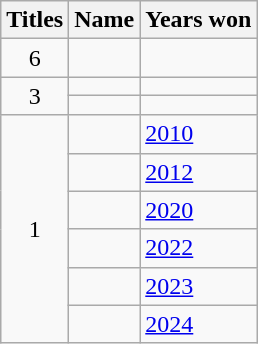<table class="wikitable style="font-size:100%; text-align: left; width:70%">
<tr>
<th>Titles</th>
<th>Name</th>
<th>Years won</th>
</tr>
<tr>
<td align=center>6</td>
<td></td>
<td></td>
</tr>
<tr>
<td align=center rowspan=2>3</td>
<td></td>
<td></td>
</tr>
<tr>
<td></td>
<td></td>
</tr>
<tr>
<td rowspan=6 align=center>1</td>
<td></td>
<td><a href='#'>2010</a></td>
</tr>
<tr>
<td></td>
<td><a href='#'>2012</a></td>
</tr>
<tr>
<td></td>
<td><a href='#'>2020</a></td>
</tr>
<tr>
<td></td>
<td><a href='#'>2022</a></td>
</tr>
<tr>
<td></td>
<td><a href='#'>2023</a></td>
</tr>
<tr>
<td></td>
<td><a href='#'>2024</a></td>
</tr>
</table>
